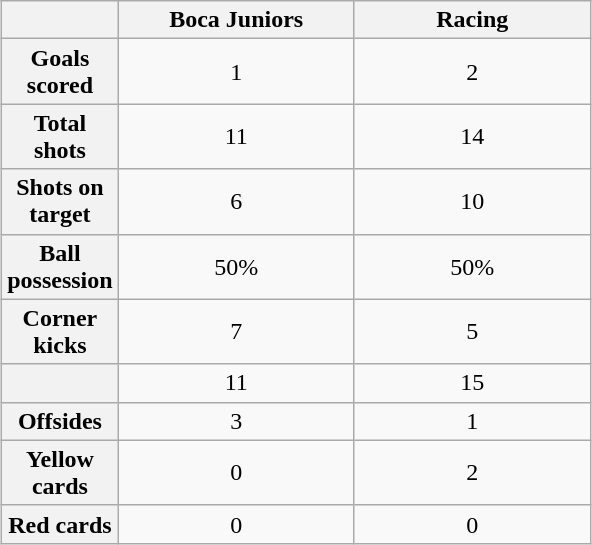<table class="wikitable" style="text-align: center; margin: 0 auto;">
<tr>
<th scope="col" style="width:70px"></th>
<th scope="col" style="width:150px">Boca Juniors</th>
<th scope="col" style="width:150px">Racing</th>
</tr>
<tr>
<th scope=row>Goals scored</th>
<td>1</td>
<td>2</td>
</tr>
<tr>
<th scope=row>Total shots</th>
<td>11</td>
<td>14</td>
</tr>
<tr>
<th scope=row>Shots on target</th>
<td>6</td>
<td>10</td>
</tr>
<tr>
<th scope=row>Ball possession</th>
<td>50%</td>
<td>50%</td>
</tr>
<tr>
<th scope=row>Corner kicks</th>
<td>7</td>
<td>5</td>
</tr>
<tr>
<th scope=row></th>
<td>11</td>
<td>15</td>
</tr>
<tr>
<th scope=row>Offsides</th>
<td>3</td>
<td>1</td>
</tr>
<tr>
<th scope=row>Yellow cards</th>
<td>0</td>
<td>2</td>
</tr>
<tr>
<th scope=row>Red cards</th>
<td>0</td>
<td>0</td>
</tr>
</table>
